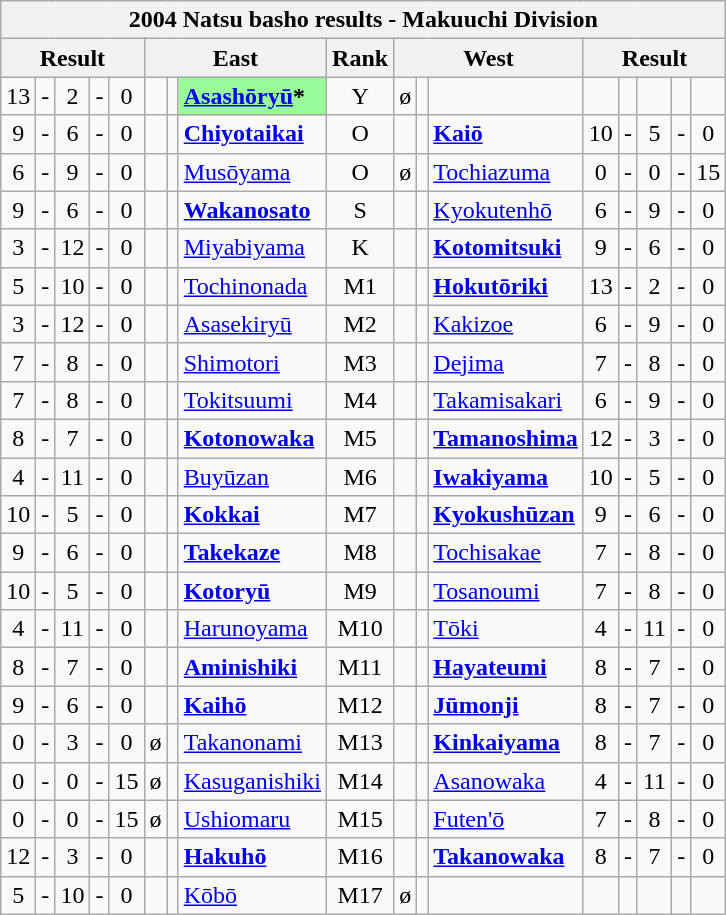<table class="wikitable">
<tr>
<th colspan="17">2004 Natsu basho results - Makuuchi Division</th>
</tr>
<tr>
<th colspan="5">Result</th>
<th colspan="3">East</th>
<th>Rank</th>
<th colspan="3">West</th>
<th colspan="5">Result</th>
</tr>
<tr>
<td align=center>13</td>
<td align=center>-</td>
<td align=center>2</td>
<td align=center>-</td>
<td align=center>0</td>
<td align=center></td>
<td align=center></td>
<td style="background: PaleGreen;"><strong><a href='#'>Asashōryū</a>*</strong></td>
<td align=center>Y</td>
<td align=center>ø</td>
<td align=center></td>
<td></td>
<td align=center></td>
<td align=center></td>
<td align=center></td>
<td align=center></td>
<td align=center></td>
</tr>
<tr>
<td align=center>9</td>
<td align=center>-</td>
<td align=center>6</td>
<td align=center>-</td>
<td align=center>0</td>
<td align=center></td>
<td align=center></td>
<td><strong><a href='#'>Chiyotaikai</a></strong></td>
<td align=center>O</td>
<td align=center></td>
<td align=center></td>
<td><strong><a href='#'>Kaiō</a></strong></td>
<td align=center>10</td>
<td align=center>-</td>
<td align=center>5</td>
<td align=center>-</td>
<td align=center>0</td>
</tr>
<tr>
<td align=center>6</td>
<td align=center>-</td>
<td align=center>9</td>
<td align=center>-</td>
<td align=center>0</td>
<td align=center></td>
<td align=center></td>
<td><a href='#'>Musōyama</a></td>
<td align=center>O</td>
<td align=center>ø</td>
<td align=center></td>
<td><a href='#'>Tochiazuma</a></td>
<td align=center>0</td>
<td align=center>-</td>
<td align=center>0</td>
<td align=center>-</td>
<td align=center>15</td>
</tr>
<tr>
<td align=center>9</td>
<td align=center>-</td>
<td align=center>6</td>
<td align=center>-</td>
<td align=center>0</td>
<td align=center></td>
<td align=center></td>
<td><a href='#'><strong>Wakanosato</strong></a></td>
<td align=center>S</td>
<td align=center></td>
<td align=center></td>
<td><a href='#'>Kyokutenhō</a></td>
<td align=center>6</td>
<td align=center>-</td>
<td align=center>9</td>
<td align=center>-</td>
<td align=center>0</td>
</tr>
<tr>
<td align=center>3</td>
<td align=center>-</td>
<td align=center>12</td>
<td align=center>-</td>
<td align=center>0</td>
<td align=center></td>
<td align=center></td>
<td><a href='#'>Miyabiyama</a></td>
<td align=center>K</td>
<td align=center></td>
<td align=center></td>
<td><a href='#'><strong>Kotomitsuki</strong></a></td>
<td align=center>9</td>
<td align=center>-</td>
<td align=center>6</td>
<td align=center>-</td>
<td align=center>0</td>
</tr>
<tr>
<td align=center>5</td>
<td align=center>-</td>
<td align=center>10</td>
<td align=center>-</td>
<td align=center>0</td>
<td align=center></td>
<td align=center></td>
<td><a href='#'>Tochinonada</a></td>
<td align=center>M1</td>
<td align=center></td>
<td align=center></td>
<td><a href='#'><strong>Hokutōriki</strong></a></td>
<td align=center>13</td>
<td align=center>-</td>
<td align=center>2</td>
<td align=center>-</td>
<td align=center>0</td>
</tr>
<tr>
<td align=center>3</td>
<td align=center>-</td>
<td align=center>12</td>
<td align=center>-</td>
<td align=center>0</td>
<td align=center></td>
<td align=center></td>
<td><a href='#'>Asasekiryū</a></td>
<td align=center>M2</td>
<td align=center></td>
<td align=center></td>
<td><a href='#'>Kakizoe</a></td>
<td align=center>6</td>
<td align=center>-</td>
<td align=center>9</td>
<td align=center>-</td>
<td align=center>0</td>
</tr>
<tr>
<td align=center>7</td>
<td align=center>-</td>
<td align=center>8</td>
<td align=center>-</td>
<td align=center>0</td>
<td align=center></td>
<td align=center></td>
<td><a href='#'>Shimotori</a></td>
<td align=center>M3</td>
<td align=center></td>
<td align=center></td>
<td><a href='#'>Dejima</a></td>
<td align=center>7</td>
<td align=center>-</td>
<td align=center>8</td>
<td align=center>-</td>
<td align=center>0</td>
</tr>
<tr>
<td align=center>7</td>
<td align=center>-</td>
<td align=center>8</td>
<td align=center>-</td>
<td align=center>0</td>
<td align=center></td>
<td align=center></td>
<td><a href='#'>Tokitsuumi</a></td>
<td align=center>M4</td>
<td align=center></td>
<td align=center></td>
<td><a href='#'>Takamisakari</a></td>
<td align=center>6</td>
<td align=center>-</td>
<td align=center>9</td>
<td align=center>-</td>
<td align=center>0</td>
</tr>
<tr>
<td align=center>8</td>
<td align=center>-</td>
<td align=center>7</td>
<td align=center>-</td>
<td align=center>0</td>
<td align=center></td>
<td align=center></td>
<td><a href='#'><strong>Kotonowaka</strong></a></td>
<td align=center>M5</td>
<td align=center></td>
<td align=center></td>
<td><a href='#'><strong>Tamanoshima</strong></a></td>
<td align=center>12</td>
<td align=center>-</td>
<td align=center>3</td>
<td align=center>-</td>
<td align=center>0</td>
</tr>
<tr>
<td align=center>4</td>
<td align=center>-</td>
<td align=center>11</td>
<td align=center>-</td>
<td align=center>0</td>
<td align=center></td>
<td align=center></td>
<td><a href='#'>Buyūzan</a></td>
<td align=center>M6</td>
<td align=center></td>
<td align=center></td>
<td><a href='#'><strong>Iwakiyama</strong></a></td>
<td align=center>10</td>
<td align=center>-</td>
<td align=center>5</td>
<td align=center>-</td>
<td align=center>0</td>
</tr>
<tr>
<td align=center>10</td>
<td align=center>-</td>
<td align=center>5</td>
<td align=center>-</td>
<td align=center>0</td>
<td align=center></td>
<td align=center></td>
<td><strong><a href='#'>Kokkai</a></strong></td>
<td align=center>M7</td>
<td align=center></td>
<td align=center></td>
<td><a href='#'><strong>Kyokushūzan</strong></a></td>
<td align=center>9</td>
<td align=center>-</td>
<td align=center>6</td>
<td align=center>-</td>
<td align=center>0</td>
</tr>
<tr>
<td align=center>9</td>
<td align=center>-</td>
<td align=center>6</td>
<td align=center>-</td>
<td align=center>0</td>
<td align=center></td>
<td align=center></td>
<td><a href='#'><strong>Takekaze</strong></a></td>
<td align=center>M8</td>
<td align=center></td>
<td align=center></td>
<td><a href='#'>Tochisakae</a></td>
<td align=center>7</td>
<td align=center>-</td>
<td align=center>8</td>
<td align=center>-</td>
<td align=center>0</td>
</tr>
<tr>
<td align=center>10</td>
<td align=center>-</td>
<td align=center>5</td>
<td align=center>-</td>
<td align=center>0</td>
<td align=center></td>
<td align=center></td>
<td><a href='#'><strong>Kotoryū</strong></a></td>
<td align=center>M9</td>
<td align=center></td>
<td align=center></td>
<td><a href='#'>Tosanoumi</a></td>
<td align=center>7</td>
<td align=center>-</td>
<td align=center>8</td>
<td align=center>-</td>
<td align=center>0</td>
</tr>
<tr>
<td align=center>4</td>
<td align=center>-</td>
<td align=center>11</td>
<td align=center>-</td>
<td align=center>0</td>
<td align=center></td>
<td align=center></td>
<td><a href='#'>Harunoyama</a></td>
<td align=center>M10</td>
<td align=center></td>
<td align=center></td>
<td><a href='#'>Tōki</a></td>
<td align=center>4</td>
<td align=center>-</td>
<td align=center>11</td>
<td align=center>-</td>
<td align=center>0</td>
</tr>
<tr>
<td align=center>8</td>
<td align=center>-</td>
<td align=center>7</td>
<td align=center>-</td>
<td align=center>0</td>
<td align=center></td>
<td align=center></td>
<td><a href='#'><strong>Aminishiki</strong></a></td>
<td align=center>M11</td>
<td align=center></td>
<td align=center></td>
<td><a href='#'><strong>Hayateumi</strong></a></td>
<td align=center>8</td>
<td align=center>-</td>
<td align=center>7</td>
<td align=center>-</td>
<td align=center>0</td>
</tr>
<tr>
<td align=center>9</td>
<td align=center>-</td>
<td align=center>6</td>
<td align=center>-</td>
<td align=center>0</td>
<td align=center></td>
<td align=center></td>
<td><a href='#'><strong>Kaihō</strong></a></td>
<td align=center>M12</td>
<td align=center></td>
<td align=center></td>
<td><strong><a href='#'>Jūmonji</a></strong></td>
<td align=center>8</td>
<td align=center>-</td>
<td align=center>7</td>
<td align=center>-</td>
<td align=center>0</td>
</tr>
<tr>
<td align=center>0</td>
<td align=center>-</td>
<td align=center>3</td>
<td align=center>-</td>
<td align=center>0</td>
<td align=center>ø</td>
<td align=center></td>
<td><a href='#'>Takanonami</a></td>
<td align=center>M13</td>
<td align=center></td>
<td align=center></td>
<td><a href='#'><strong>Kinkaiyama</strong></a></td>
<td align=center>8</td>
<td align=center>-</td>
<td align=center>7</td>
<td align=center>-</td>
<td align=center>0</td>
</tr>
<tr>
<td align=center>0</td>
<td align=center>-</td>
<td align=center>0</td>
<td align=center>-</td>
<td align=center>15</td>
<td align=center>ø</td>
<td align=center></td>
<td><a href='#'>Kasuganishiki</a></td>
<td align=center>M14</td>
<td align=center></td>
<td align=center></td>
<td><a href='#'>Asanowaka</a></td>
<td align=center>4</td>
<td align=center>-</td>
<td align=center>11</td>
<td align=center>-</td>
<td align=center>0</td>
</tr>
<tr>
<td align=center>0</td>
<td align=center>-</td>
<td align=center>0</td>
<td align=center>-</td>
<td align=center>15</td>
<td align=center>ø</td>
<td align=center></td>
<td><a href='#'>Ushiomaru</a></td>
<td align=center>M15</td>
<td align=center></td>
<td align=center></td>
<td><a href='#'>Futen'ō</a></td>
<td align=center>7</td>
<td align=center>-</td>
<td align=center>8</td>
<td align=center>-</td>
<td align=center>0</td>
</tr>
<tr>
<td align=center>12</td>
<td align=center>-</td>
<td align=center>3</td>
<td align=center>-</td>
<td align=center>0</td>
<td align=center></td>
<td align=center></td>
<td><strong><a href='#'>Hakuhō</a></strong></td>
<td align=center>M16</td>
<td align=center></td>
<td align=center></td>
<td><a href='#'><strong>Takanowaka</strong></a></td>
<td align=center>8</td>
<td align=center>-</td>
<td align=center>7</td>
<td align=center>-</td>
<td align=center>0</td>
</tr>
<tr>
<td align=center>5</td>
<td align=center>-</td>
<td align=center>10</td>
<td align=center>-</td>
<td align=center>0</td>
<td align=center></td>
<td align=center></td>
<td><a href='#'>Kōbō</a></td>
<td align=center>M17</td>
<td align=center>ø</td>
<td align=center></td>
<td></td>
<td align=center></td>
<td align=center></td>
<td align=center></td>
<td align=center></td>
<td align=center></td>
</tr>
</table>
